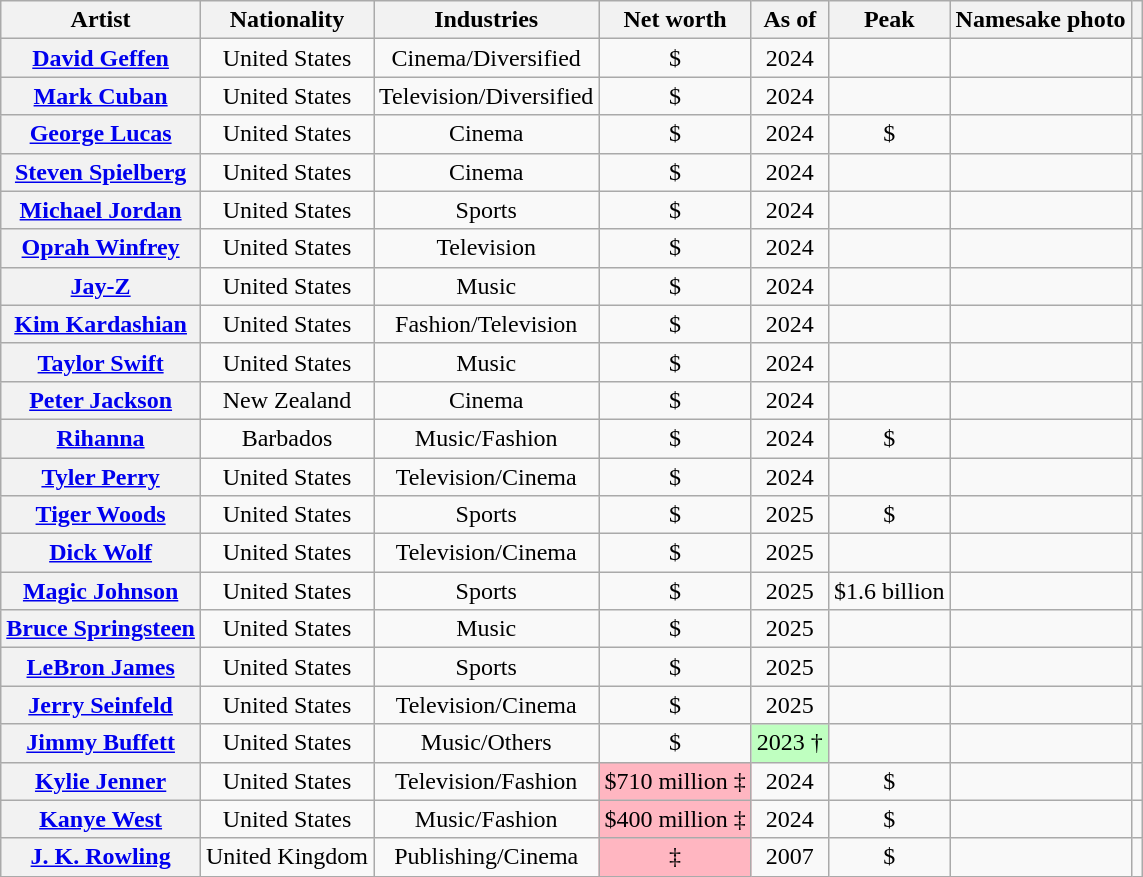<table class="wikitable sortable plainrowheaders" style="text-align:center;">
<tr>
<th>Artist</th>
<th>Nationality</th>
<th>Industries</th>
<th>Net worth</th>
<th>As of</th>
<th>Peak</th>
<th>Namesake photo</th>
<th rowspan="1" class="unsortable"></th>
</tr>
<tr>
<th scope="row"><a href='#'>David Geffen</a></th>
<td>United States</td>
<td>Cinema/Diversified</td>
<td>$</td>
<td>2024</td>
<td></td>
<td></td>
<td></td>
</tr>
<tr>
<th scope="row"><a href='#'>Mark Cuban</a></th>
<td>United States</td>
<td>Television/Diversified</td>
<td>$</td>
<td>2024</td>
<td></td>
<td></td>
<td></td>
</tr>
<tr>
<th scope="row"><a href='#'>George Lucas</a></th>
<td>United States</td>
<td>Cinema</td>
<td>$</td>
<td>2024</td>
<td>$</td>
<td></td>
<td></td>
</tr>
<tr>
<th scope="row"><a href='#'>Steven Spielberg</a></th>
<td>United States</td>
<td>Cinema</td>
<td>$</td>
<td>2024</td>
<td></td>
<td></td>
<td></td>
</tr>
<tr>
<th scope="row"><a href='#'>Michael Jordan</a></th>
<td>United States</td>
<td>Sports</td>
<td>$</td>
<td>2024</td>
<td></td>
<td></td>
<td></td>
</tr>
<tr>
<th scope="row"><a href='#'>Oprah Winfrey</a></th>
<td>United States</td>
<td>Television</td>
<td>$</td>
<td>2024</td>
<td></td>
<td></td>
<td></td>
</tr>
<tr>
<th scope="row"><a href='#'>Jay-Z</a></th>
<td>United States</td>
<td>Music</td>
<td>$</td>
<td>2024</td>
<td></td>
<td></td>
<td></td>
</tr>
<tr>
<th scope="row"><a href='#'>Kim Kardashian</a></th>
<td>United States</td>
<td>Fashion/Television</td>
<td>$</td>
<td>2024</td>
<td></td>
<td></td>
<td></td>
</tr>
<tr>
<th scope="row"><a href='#'>Taylor Swift</a></th>
<td>United States</td>
<td>Music</td>
<td>$</td>
<td>2024</td>
<td></td>
<td></td>
<td></td>
</tr>
<tr>
<th scope="row"><a href='#'>Peter Jackson</a></th>
<td>New Zealand</td>
<td>Cinema</td>
<td>$</td>
<td>2024</td>
<td></td>
<td></td>
<td></td>
</tr>
<tr>
<th scope="row"><a href='#'>Rihanna</a></th>
<td>Barbados</td>
<td>Music/Fashion</td>
<td>$</td>
<td>2024</td>
<td>$</td>
<td></td>
<td></td>
</tr>
<tr>
<th scope="row"><a href='#'>Tyler Perry</a></th>
<td>United States</td>
<td>Television/Cinema</td>
<td>$</td>
<td>2024</td>
<td></td>
<td></td>
<td></td>
</tr>
<tr>
<th scope="row"><a href='#'>Tiger Woods</a></th>
<td>United States</td>
<td>Sports</td>
<td>$</td>
<td>2025</td>
<td>$</td>
<td></td>
<td></td>
</tr>
<tr>
<th scope="row"><a href='#'>Dick Wolf</a></th>
<td>United States</td>
<td>Television/Cinema</td>
<td>$</td>
<td>2025</td>
<td></td>
<td></td>
<td></td>
</tr>
<tr>
<th scope="row"><a href='#'>Magic Johnson</a></th>
<td>United States</td>
<td>Sports</td>
<td>$</td>
<td>2025</td>
<td>$1.6 billion</td>
<td></td>
<td></td>
</tr>
<tr>
<th scope="row"><a href='#'>Bruce Springsteen</a></th>
<td>United States</td>
<td>Music</td>
<td>$</td>
<td>2025</td>
<td></td>
<td></td>
<td></td>
</tr>
<tr>
<th scope="row"><a href='#'>LeBron James</a></th>
<td>United States</td>
<td>Sports</td>
<td>$</td>
<td>2025</td>
<td></td>
<td></td>
<td></td>
</tr>
<tr>
<th scope="row"><a href='#'>Jerry Seinfeld</a></th>
<td>United States</td>
<td>Television/Cinema</td>
<td>$</td>
<td>2025</td>
<td></td>
<td></td>
<td></td>
</tr>
<tr>
<th scope="row"><a href='#'>Jimmy Buffett</a></th>
<td>United States</td>
<td>Music/Others</td>
<td>$</td>
<td style="background:#BFFFC0;">2023 †</td>
<td></td>
<td></td>
<td></td>
</tr>
<tr>
<th scope="row"><a href='#'>Kylie Jenner</a></th>
<td>United States</td>
<td>Television/Fashion</td>
<td style="background:#FFB6C1;">$710 million ‡</td>
<td>2024</td>
<td>$</td>
<td></td>
<td></td>
</tr>
<tr>
<th scope="row"><a href='#'>Kanye West</a></th>
<td>United States</td>
<td>Music/Fashion</td>
<td style="background:#FFB6C1;">$400 million ‡</td>
<td>2024</td>
<td>$</td>
<td></td>
<td></td>
</tr>
<tr>
<th scope="row"><a href='#'>J. K. Rowling</a></th>
<td>United Kingdom</td>
<td>Publishing/Cinema</td>
<td style="background:#FFB6C1;"> ‡</td>
<td>2007</td>
<td>$</td>
<td></td>
<td></td>
</tr>
</table>
